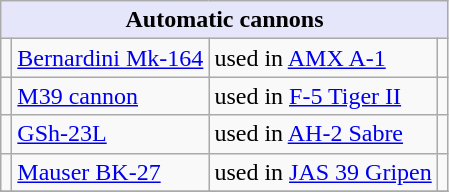<table class="wikitable">
<tr>
<th style="align: center; background: lavender;" colspan="8"><strong>Automatic cannons</strong></th>
</tr>
<tr>
<td></td>
<td><a href='#'>Bernardini Mk-164</a></td>
<td>used in <a href='#'>AMX A-1</a></td>
<td></td>
</tr>
<tr>
<td></td>
<td><a href='#'>M39 cannon</a></td>
<td>used in <a href='#'>F-5 Tiger II</a></td>
<td></td>
</tr>
<tr>
<td></td>
<td><a href='#'>GSh-23L</a></td>
<td>used in <a href='#'>AH-2 Sabre</a></td>
<td></td>
</tr>
<tr>
<td></td>
<td><a href='#'>Mauser BK-27</a></td>
<td>used in <a href='#'>JAS 39 Gripen</a></td>
<td></td>
</tr>
<tr>
</tr>
</table>
